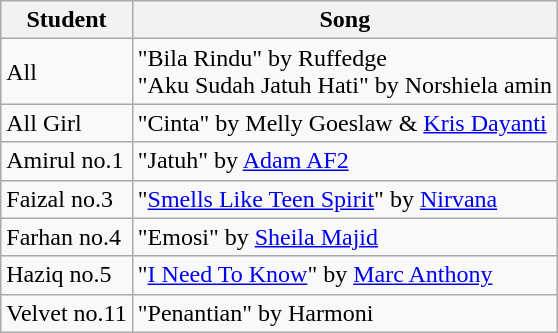<table class="wikitable">
<tr>
<th>Student</th>
<th>Song</th>
</tr>
<tr>
<td>All</td>
<td>"Bila Rindu" by Ruffedge <br> "Aku Sudah Jatuh Hati" by Norshiela amin</td>
</tr>
<tr>
<td>All Girl</td>
<td>"Cinta" by Melly Goeslaw & <a href='#'>Kris Dayanti</a></td>
</tr>
<tr>
<td>Amirul no.1</td>
<td>"Jatuh" by <a href='#'>Adam AF2</a></td>
</tr>
<tr>
<td>Faizal no.3</td>
<td>"<a href='#'>Smells Like Teen Spirit</a>" by <a href='#'>Nirvana</a></td>
</tr>
<tr>
<td>Farhan no.4</td>
<td>"Emosi" by <a href='#'>Sheila Majid</a></td>
</tr>
<tr>
<td>Haziq no.5</td>
<td>"<a href='#'>I Need To Know</a>" by <a href='#'>Marc Anthony</a></td>
</tr>
<tr>
<td>Velvet no.11</td>
<td>"Penantian" by Harmoni</td>
</tr>
</table>
